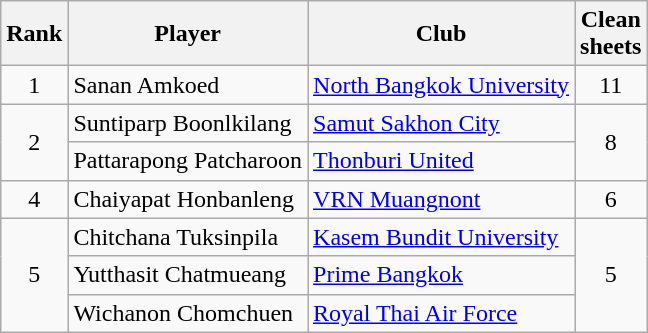<table class="wikitable" style="text-align:center">
<tr>
<th>Rank</th>
<th>Player</th>
<th>Club</th>
<th>Clean<br>sheets</th>
</tr>
<tr>
<td>1</td>
<td align="left"> Sanan Amkoed</td>
<td align="left"><a href='#'>North Bangkok University</a></td>
<td>11</td>
</tr>
<tr>
<td rowspan="2">2</td>
<td align="left"> Suntiparp Boonlkilang</td>
<td align="left"><a href='#'>Samut Sakhon City</a></td>
<td rowspan="2">8</td>
</tr>
<tr>
<td align="left"> Pattarapong Patcharoon</td>
<td align="left"><a href='#'>Thonburi United</a></td>
</tr>
<tr>
<td>4</td>
<td align="left"> Chaiyapat Honbanleng</td>
<td align="left"><a href='#'>VRN Muangnont</a></td>
<td>6</td>
</tr>
<tr>
<td rowspan="3">5</td>
<td align="left"> Chitchana Tuksinpila</td>
<td align="left"><a href='#'>Kasem Bundit University</a></td>
<td rowspan="3">5</td>
</tr>
<tr>
<td align="left"> Yutthasit Chatmueang</td>
<td align="left"><a href='#'>Prime Bangkok</a></td>
</tr>
<tr>
<td align="left"> Wichanon Chomchuen</td>
<td align="left"><a href='#'>Royal Thai Air Force</a></td>
</tr>
</table>
